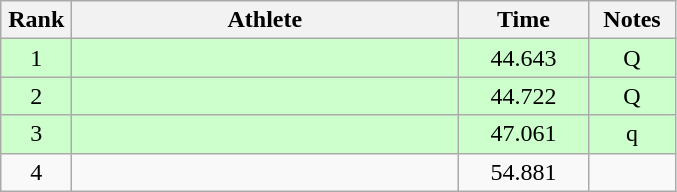<table class=wikitable style="text-align:center">
<tr>
<th width=40>Rank</th>
<th width=250>Athlete</th>
<th width=80>Time</th>
<th width=50>Notes</th>
</tr>
<tr bgcolor="ccffcc">
<td>1</td>
<td align=left></td>
<td>44.643</td>
<td>Q</td>
</tr>
<tr bgcolor="ccffcc">
<td>2</td>
<td align=left></td>
<td>44.722</td>
<td>Q</td>
</tr>
<tr bgcolor="ccffcc">
<td>3</td>
<td align=left></td>
<td>47.061</td>
<td>q</td>
</tr>
<tr>
<td>4</td>
<td align=left></td>
<td>54.881</td>
<td></td>
</tr>
</table>
